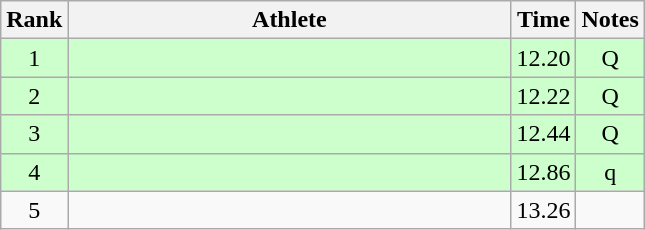<table class="wikitable" style="text-align:center">
<tr>
<th>Rank</th>
<th Style="width:18em">Athlete</th>
<th>Time</th>
<th>Notes</th>
</tr>
<tr style="background:#cfc">
<td>1</td>
<td style="text-align:left"></td>
<td>12.20</td>
<td>Q</td>
</tr>
<tr style="background:#cfc">
<td>2</td>
<td style="text-align:left"></td>
<td>12.22</td>
<td>Q</td>
</tr>
<tr style="background:#cfc">
<td>3</td>
<td style="text-align:left"></td>
<td>12.44</td>
<td>Q</td>
</tr>
<tr style="background:#cfc">
<td>4</td>
<td style="text-align:left"></td>
<td>12.86</td>
<td>q</td>
</tr>
<tr>
<td>5</td>
<td style="text-align:left"></td>
<td>13.26</td>
<td></td>
</tr>
</table>
